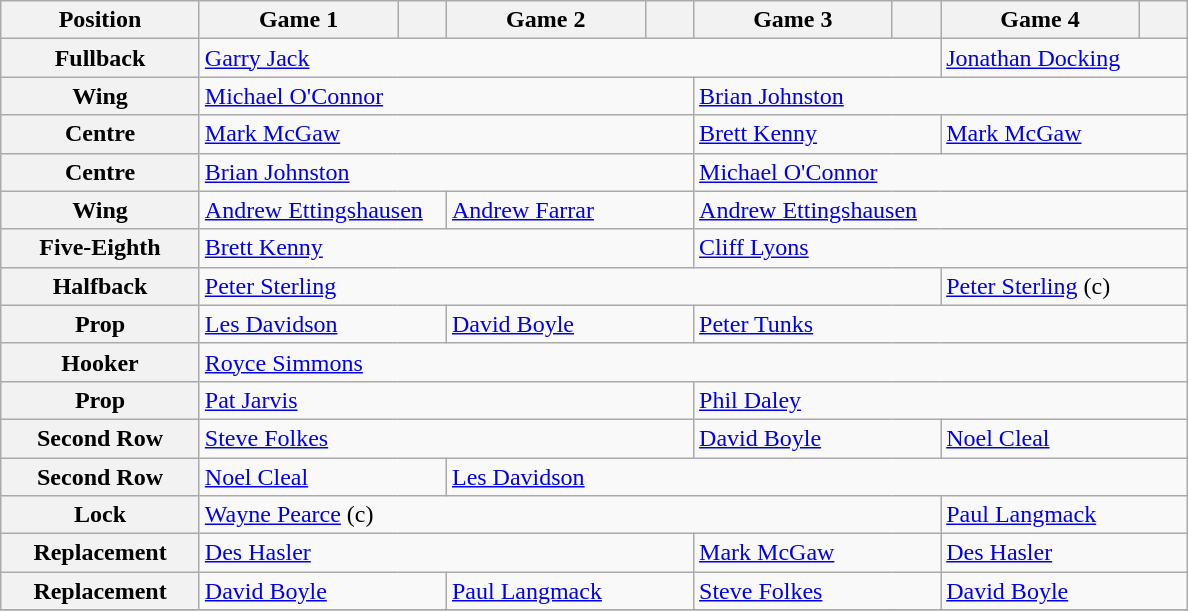<table class="wikitable">
<tr>
<th width="125">Position</th>
<th width="125">Game 1</th>
<th width="25"></th>
<th width="125">Game 2</th>
<th width="25"></th>
<th width="125">Game 3</th>
<th width="25"></th>
<th width="125">Game 4</th>
<th width="25"></th>
</tr>
<tr>
<th>Fullback</th>
<td colspan="6"> <a href='#'>Garry Jack</a></td>
<td colspan="2"> <a href='#'>Jonathan Docking</a></td>
</tr>
<tr>
<th>Wing</th>
<td colspan="4"> <a href='#'>Michael O'Connor</a></td>
<td colspan="4"> <a href='#'>Brian Johnston</a></td>
</tr>
<tr>
<th>Centre</th>
<td colspan="4"> <a href='#'>Mark McGaw</a></td>
<td colspan="2"> <a href='#'>Brett Kenny</a></td>
<td colspan="2"> <a href='#'>Mark McGaw</a></td>
</tr>
<tr>
<th>Centre</th>
<td colspan="4"> <a href='#'>Brian Johnston</a></td>
<td colspan="4"> <a href='#'>Michael O'Connor</a></td>
</tr>
<tr>
<th>Wing</th>
<td colspan="2"> <a href='#'>Andrew Ettingshausen</a></td>
<td colspan="2"> <a href='#'>Andrew Farrar</a></td>
<td colspan="4"> <a href='#'>Andrew Ettingshausen</a></td>
</tr>
<tr>
<th>Five-Eighth</th>
<td colspan="4"> <a href='#'>Brett Kenny</a></td>
<td colspan="4"> <a href='#'>Cliff Lyons</a></td>
</tr>
<tr>
<th>Halfback</th>
<td colspan="6"> <a href='#'>Peter Sterling</a></td>
<td colspan="2"> <a href='#'>Peter Sterling</a> (c)</td>
</tr>
<tr>
<th>Prop</th>
<td colspan="2"> <a href='#'>Les Davidson</a></td>
<td colspan="2"> <a href='#'>David Boyle</a></td>
<td colspan="4"> <a href='#'>Peter Tunks</a></td>
</tr>
<tr>
<th>Hooker</th>
<td colspan="8"> <a href='#'>Royce Simmons</a></td>
</tr>
<tr>
<th>Prop</th>
<td colspan="4"> <a href='#'>Pat Jarvis</a></td>
<td colspan="4"> <a href='#'>Phil Daley</a></td>
</tr>
<tr>
<th>Second Row</th>
<td colspan="4"> <a href='#'>Steve Folkes</a></td>
<td colspan="2"> <a href='#'>David Boyle</a></td>
<td colspan="2"> <a href='#'>Noel Cleal</a></td>
</tr>
<tr>
<th>Second Row</th>
<td colspan="2"> <a href='#'>Noel Cleal</a></td>
<td colspan="6"> <a href='#'>Les Davidson</a></td>
</tr>
<tr>
<th>Lock</th>
<td colspan="6"> <a href='#'>Wayne Pearce</a> (c)</td>
<td colspan="2"> <a href='#'>Paul Langmack</a></td>
</tr>
<tr>
<th>Replacement</th>
<td colspan="4"> <a href='#'>Des Hasler</a></td>
<td colspan="2"> <a href='#'>Mark McGaw</a></td>
<td colspan="2"> <a href='#'>Des Hasler</a></td>
</tr>
<tr>
<th>Replacement</th>
<td colspan="2"> <a href='#'>David Boyle</a></td>
<td colspan="2"> <a href='#'>Paul Langmack</a></td>
<td colspan="2"> <a href='#'>Steve Folkes</a></td>
<td colspan="2"> <a href='#'>David Boyle</a></td>
</tr>
<tr>
</tr>
</table>
